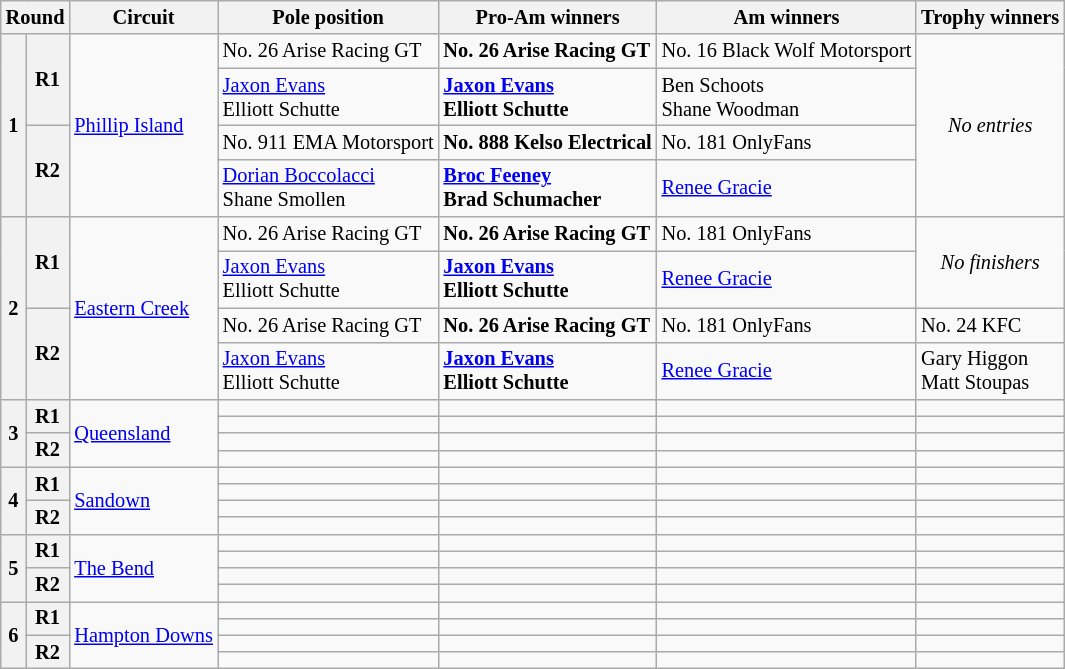<table class="wikitable" style=font-size:85%;>
<tr>
<th colspan="2">Round</th>
<th>Circuit</th>
<th>Pole position</th>
<th>Pro-Am winners</th>
<th>Am winners</th>
<th>Trophy winners</th>
</tr>
<tr>
<th rowspan="4">1</th>
<th rowspan="2">R1</th>
<td rowspan="4"> <a href='#'>Phillip Island</a></td>
<td> No. 26 Arise Racing GT</td>
<td><strong> No. 26 Arise Racing GT</strong></td>
<td> No. 16 Black Wolf Motorsport</td>
<td rowspan=4 align=center><em>No entries</em></td>
</tr>
<tr>
<td> <a href='#'>Jaxon Evans</a><br> Elliott Schutte</td>
<td><strong> <a href='#'>Jaxon Evans</a><br> Elliott Schutte</strong></td>
<td> Ben Schoots<br> Shane Woodman</td>
</tr>
<tr>
<th rowspan="2">R2</th>
<td> No. 911 EMA Motorsport</td>
<td> <strong>No. 888 Kelso Electrical</strong></td>
<td> No. 181 OnlyFans</td>
</tr>
<tr>
<td> <a href='#'>Dorian Boccolacci</a><br> Shane Smollen</td>
<td><strong> <a href='#'>Broc Feeney</a><br> Brad Schumacher</strong></td>
<td> <a href='#'>Renee Gracie</a></td>
</tr>
<tr>
<th rowspan="4">2</th>
<th rowspan="2">R1</th>
<td rowspan="4"> <a href='#'>Eastern Creek</a></td>
<td> No. 26 Arise Racing GT</td>
<td><strong> No. 26 Arise Racing GT</strong></td>
<td> No. 181 OnlyFans</td>
<td rowspan=2 align=center><em>No finishers</em></td>
</tr>
<tr>
<td> <a href='#'>Jaxon Evans</a><br> Elliott Schutte</td>
<td><strong> <a href='#'>Jaxon Evans</a><br> Elliott Schutte</strong></td>
<td> <a href='#'>Renee Gracie</a></td>
</tr>
<tr>
<th rowspan="2">R2</th>
<td> No. 26 Arise Racing GT</td>
<td><strong> No. 26 Arise Racing GT</strong></td>
<td> No. 181 OnlyFans</td>
<td> No. 24 KFC</td>
</tr>
<tr>
<td> <a href='#'>Jaxon Evans</a><br> Elliott Schutte</td>
<td><strong> <a href='#'>Jaxon Evans</a><br> Elliott Schutte</strong></td>
<td> <a href='#'>Renee Gracie</a></td>
<td> Gary Higgon<br> Matt Stoupas</td>
</tr>
<tr>
<th rowspan="4">3</th>
<th rowspan="2">R1</th>
<td rowspan="4"> <a href='#'>Queensland</a></td>
<td></td>
<td></td>
<td></td>
<td></td>
</tr>
<tr>
<td></td>
<td></td>
<td></td>
<td></td>
</tr>
<tr>
<th rowspan="2">R2</th>
<td></td>
<td></td>
<td></td>
<td></td>
</tr>
<tr>
<td></td>
<td></td>
<td></td>
<td></td>
</tr>
<tr>
<th rowspan="4">4</th>
<th rowspan="2">R1</th>
<td rowspan="4"> <a href='#'>Sandown</a></td>
<td></td>
<td></td>
<td></td>
<td></td>
</tr>
<tr>
<td></td>
<td></td>
<td></td>
<td></td>
</tr>
<tr>
<th rowspan="2">R2</th>
<td></td>
<td></td>
<td></td>
<td></td>
</tr>
<tr>
<td></td>
<td></td>
<td></td>
<td></td>
</tr>
<tr>
<th rowspan="4">5</th>
<th rowspan="2">R1</th>
<td rowspan="4"> <a href='#'>The Bend</a></td>
<td></td>
<td></td>
<td></td>
<td></td>
</tr>
<tr>
<td></td>
<td></td>
<td></td>
<td></td>
</tr>
<tr>
<th rowspan="2">R2</th>
<td></td>
<td></td>
<td></td>
<td></td>
</tr>
<tr>
<td></td>
<td></td>
<td></td>
<td></td>
</tr>
<tr>
<th rowspan="4">6</th>
<th rowspan="2">R1</th>
<td rowspan="4"> <a href='#'>Hampton Downs</a></td>
<td></td>
<td></td>
<td></td>
<td></td>
</tr>
<tr>
<td></td>
<td></td>
<td></td>
<td></td>
</tr>
<tr>
<th rowspan="2">R2</th>
<td></td>
<td></td>
<td></td>
<td></td>
</tr>
<tr>
<td></td>
<td></td>
<td></td>
<td></td>
</tr>
</table>
